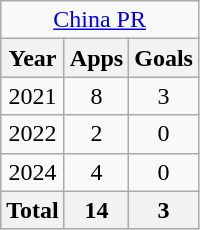<table class="wikitable" style="text-align:center">
<tr>
<td colspan=3><a href='#'>China PR</a></td>
</tr>
<tr>
<th>Year</th>
<th>Apps</th>
<th>Goals</th>
</tr>
<tr>
<td>2021</td>
<td>8</td>
<td>3</td>
</tr>
<tr>
<td>2022</td>
<td>2</td>
<td>0</td>
</tr>
<tr>
<td>2024</td>
<td>4</td>
<td>0</td>
</tr>
<tr>
<th>Total</th>
<th>14</th>
<th>3</th>
</tr>
</table>
